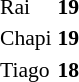<table style="font-size: 90%; border-collapse:collapse" border=0 cellspacing=0 cellpadding=2>
<tr bgcolor=#DCDCDC>
</tr>
<tr>
<td>Rai</td>
<td Miajadas><strong>19</strong></td>
</tr>
<tr>
<td>Chapi</td>
<td Diter Zafra><strong>19</strong></td>
</tr>
<tr>
<td>Tiago</td>
<td Villanovense><strong>18</strong></td>
</tr>
</table>
